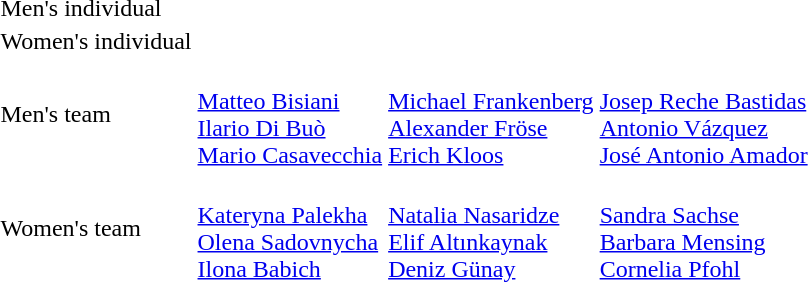<table>
<tr>
<td>Men's individual</td>
<td></td>
<td></td>
<td></td>
</tr>
<tr>
<td>Women's individual</td>
<td></td>
<td></td>
<td></td>
</tr>
<tr>
<td>Men's team</td>
<td><br><a href='#'>Matteo Bisiani</a><br><a href='#'>Ilario Di Buò</a><br><a href='#'>Mario Casavecchia</a></td>
<td><br><a href='#'>Michael Frankenberg</a><br><a href='#'>Alexander Fröse</a><br><a href='#'>Erich Kloos</a></td>
<td><br><a href='#'>Josep Reche Bastidas</a><br><a href='#'>Antonio Vázquez</a><br><a href='#'>José Antonio Amador</a></td>
</tr>
<tr>
<td>Women's team</td>
<td><br><a href='#'>Kateryna Palekha</a><br><a href='#'>Olena Sadovnycha</a><br><a href='#'>Ilona Babich</a></td>
<td><br><a href='#'>Natalia Nasaridze</a><br><a href='#'>Elif Altınkaynak</a><br><a href='#'>Deniz Günay</a></td>
<td><br><a href='#'>Sandra Sachse</a><br><a href='#'>Barbara Mensing</a><br><a href='#'>Cornelia Pfohl</a></td>
</tr>
</table>
